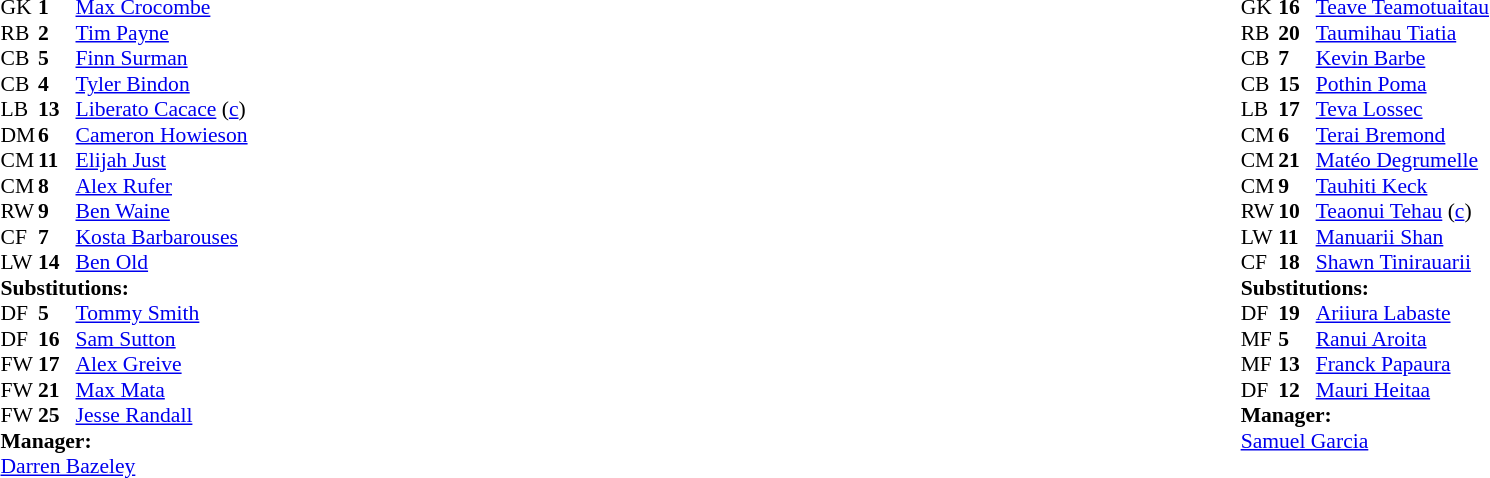<table width="100%">
<tr>
<td valign="top" width="40%"><br><table style="font-size:90%" cellspacing="0" cellpadding="0">
<tr>
<th width=25></th>
<th width=25></th>
</tr>
<tr>
<td>GK</td>
<td><strong>1</strong></td>
<td><a href='#'>Max Crocombe</a></td>
</tr>
<tr>
<td>RB</td>
<td><strong>2</strong></td>
<td><a href='#'>Tim Payne</a></td>
<td></td>
<td></td>
</tr>
<tr>
<td>CB</td>
<td><strong>5</strong></td>
<td><a href='#'>Finn Surman</a></td>
</tr>
<tr>
<td>CB</td>
<td><strong>4</strong></td>
<td><a href='#'>Tyler Bindon</a></td>
<td></td>
<td></td>
</tr>
<tr>
<td>LB</td>
<td><strong>13</strong></td>
<td><a href='#'>Liberato Cacace</a> (<a href='#'>c</a>)</td>
</tr>
<tr>
<td>DM</td>
<td><strong>6</strong></td>
<td><a href='#'>Cameron Howieson</a></td>
<td></td>
<td></td>
</tr>
<tr>
<td>CM</td>
<td><strong>11</strong></td>
<td><a href='#'>Elijah Just</a></td>
</tr>
<tr>
<td>CM</td>
<td><strong>8</strong></td>
<td><a href='#'>Alex Rufer</a></td>
</tr>
<tr>
<td>RW</td>
<td><strong>9</strong></td>
<td><a href='#'>Ben Waine</a></td>
<td></td>
<td></td>
</tr>
<tr>
<td>CF</td>
<td><strong>7</strong></td>
<td><a href='#'>Kosta Barbarouses</a></td>
</tr>
<tr>
<td>LW</td>
<td><strong>14</strong></td>
<td><a href='#'>Ben Old</a></td>
<td></td>
<td></td>
</tr>
<tr>
<td colspan=3><strong>Substitutions:</strong></td>
</tr>
<tr>
<td>DF</td>
<td><strong>5</strong></td>
<td><a href='#'>Tommy Smith</a></td>
<td></td>
<td></td>
</tr>
<tr>
<td>DF</td>
<td><strong>16</strong></td>
<td><a href='#'>Sam Sutton</a></td>
<td></td>
<td></td>
</tr>
<tr>
<td>FW</td>
<td><strong>17</strong></td>
<td><a href='#'>Alex Greive</a></td>
<td></td>
<td></td>
</tr>
<tr>
<td>FW</td>
<td><strong>21</strong></td>
<td><a href='#'>Max Mata</a></td>
<td></td>
<td></td>
</tr>
<tr>
<td>FW</td>
<td><strong>25</strong></td>
<td><a href='#'>Jesse Randall</a></td>
<td></td>
<td></td>
</tr>
<tr>
<td colspan=3><strong>Manager:</strong></td>
</tr>
<tr>
<td colspan=3> <a href='#'>Darren Bazeley</a></td>
</tr>
</table>
</td>
<td valign="top" width="50%"><br><table style="font-size:90%; margin:auto" cellspacing="0" cellpadding="0">
<tr>
<th width=25></th>
<th width=25></th>
</tr>
<tr>
<td>GK</td>
<td><strong>16</strong></td>
<td><a href='#'>Teave Teamotuaitau</a></td>
</tr>
<tr>
<td>RB</td>
<td><strong>20</strong></td>
<td><a href='#'>Taumihau Tiatia</a></td>
<td></td>
<td></td>
</tr>
<tr>
<td>CB</td>
<td><strong>7</strong></td>
<td><a href='#'>Kevin Barbe</a></td>
</tr>
<tr>
<td>CB</td>
<td><strong>15</strong></td>
<td><a href='#'>Pothin Poma</a></td>
</tr>
<tr>
<td>LB</td>
<td><strong>17</strong></td>
<td><a href='#'>Teva Lossec</a></td>
<td></td>
</tr>
<tr>
<td>CM</td>
<td><strong>6</strong></td>
<td><a href='#'>Terai Bremond</a></td>
<td></td>
<td></td>
</tr>
<tr>
<td>CM</td>
<td><strong>21</strong></td>
<td><a href='#'>Matéo Degrumelle</a></td>
</tr>
<tr>
<td>CM</td>
<td><strong>9</strong></td>
<td><a href='#'>Tauhiti Keck</a></td>
</tr>
<tr>
<td>RW</td>
<td><strong>10</strong></td>
<td><a href='#'>Teaonui Tehau</a> (<a href='#'>c</a>)</td>
</tr>
<tr>
<td>LW</td>
<td><strong>11</strong></td>
<td><a href='#'>Manuarii Shan</a></td>
<td></td>
<td></td>
</tr>
<tr>
<td>CF</td>
<td><strong>18</strong></td>
<td><a href='#'>Shawn Tinirauarii</a></td>
<td></td>
<td></td>
</tr>
<tr>
<td colspan=3><strong>Substitutions:</strong></td>
</tr>
<tr>
<td>DF</td>
<td><strong>19</strong></td>
<td><a href='#'>Ariiura Labaste</a></td>
<td></td>
<td></td>
</tr>
<tr>
<td>MF</td>
<td><strong>5</strong></td>
<td><a href='#'>Ranui Aroita</a></td>
<td></td>
<td></td>
</tr>
<tr>
<td>MF</td>
<td><strong>13</strong></td>
<td><a href='#'>Franck Papaura</a></td>
<td></td>
<td></td>
</tr>
<tr>
<td>DF</td>
<td><strong>12</strong></td>
<td><a href='#'>Mauri Heitaa</a></td>
<td></td>
<td></td>
</tr>
<tr>
<td colspan=3><strong>Manager:</strong></td>
</tr>
<tr>
<td colspan=3><a href='#'>Samuel Garcia</a></td>
</tr>
</table>
</td>
</tr>
</table>
